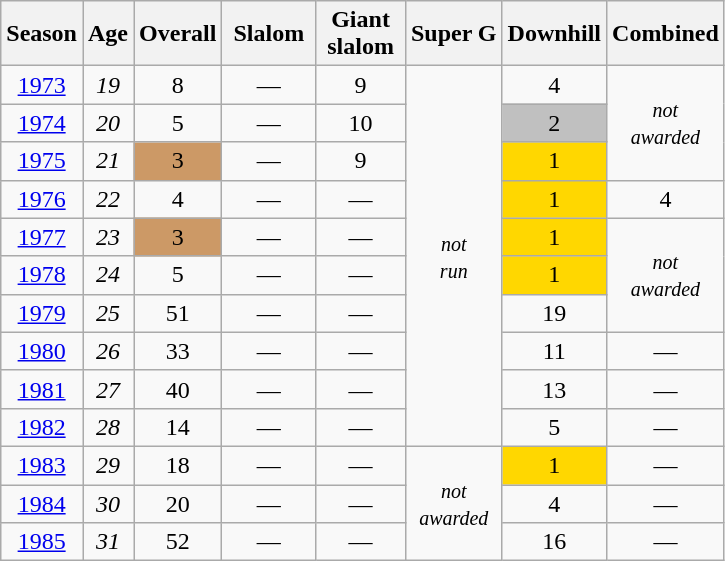<table class=wikitable style="text-align:center">
<tr>
<th>Season</th>
<th>Age</th>
<th>Overall</th>
<th> Slalom </th>
<th>Giant<br> slalom </th>
<th>Super G</th>
<th>Downhill</th>
<th>Combined</th>
</tr>
<tr>
<td><a href='#'>1973</a></td>
<td><em>19</em></td>
<td>8</td>
<td>—</td>
<td>9</td>
<td rowspan=10><small><em>not<br>run</em> </small></td>
<td>4</td>
<td rowspan=3><small><em>not<br>awarded</em> </small></td>
</tr>
<tr>
<td><a href='#'>1974</a></td>
<td><em>20</em></td>
<td>5</td>
<td>—</td>
<td>10</td>
<td style="background:silver;">2</td>
</tr>
<tr>
<td><a href='#'>1975</a></td>
<td><em>21</em></td>
<td style="background:#cc9966;">3</td>
<td>—</td>
<td>9</td>
<td style="background:gold;">1</td>
</tr>
<tr>
<td><a href='#'>1976</a></td>
<td><em>22</em></td>
<td>4</td>
<td>—</td>
<td>—</td>
<td style="background:gold;">1</td>
<td>4</td>
</tr>
<tr>
<td><a href='#'>1977</a></td>
<td><em>23</em></td>
<td style="background:#cc9966;">3</td>
<td>—</td>
<td>—</td>
<td style="background:gold;">1</td>
<td rowspan=3><small><em>not<br>awarded</em> </small></td>
</tr>
<tr>
<td><a href='#'>1978</a></td>
<td><em>24</em></td>
<td>5</td>
<td>—</td>
<td>—</td>
<td style="background:gold;">1</td>
</tr>
<tr>
<td><a href='#'>1979</a></td>
<td><em>25</em></td>
<td>51</td>
<td>—</td>
<td>—</td>
<td>19</td>
</tr>
<tr>
<td><a href='#'>1980</a></td>
<td><em>26</em></td>
<td>33</td>
<td>—</td>
<td>—</td>
<td>11</td>
<td>—</td>
</tr>
<tr>
<td><a href='#'>1981</a></td>
<td><em>27</em></td>
<td>40</td>
<td>—</td>
<td>—</td>
<td>13</td>
<td>—</td>
</tr>
<tr>
<td><a href='#'>1982</a></td>
<td><em>28</em></td>
<td>14</td>
<td>—</td>
<td>—</td>
<td>5</td>
<td>—</td>
</tr>
<tr>
<td><a href='#'>1983</a></td>
<td><em>29</em></td>
<td>18</td>
<td>—</td>
<td>—</td>
<td rowspan=3><small><em>not<br>awarded</em> </small></td>
<td style="background:gold;">1</td>
<td>—</td>
</tr>
<tr>
<td><a href='#'>1984</a></td>
<td><em>30</em></td>
<td>20</td>
<td>—</td>
<td>—</td>
<td>4</td>
<td>—</td>
</tr>
<tr>
<td><a href='#'>1985</a></td>
<td><em>31</em></td>
<td>52</td>
<td>—</td>
<td>—</td>
<td>16</td>
<td>—</td>
</tr>
</table>
